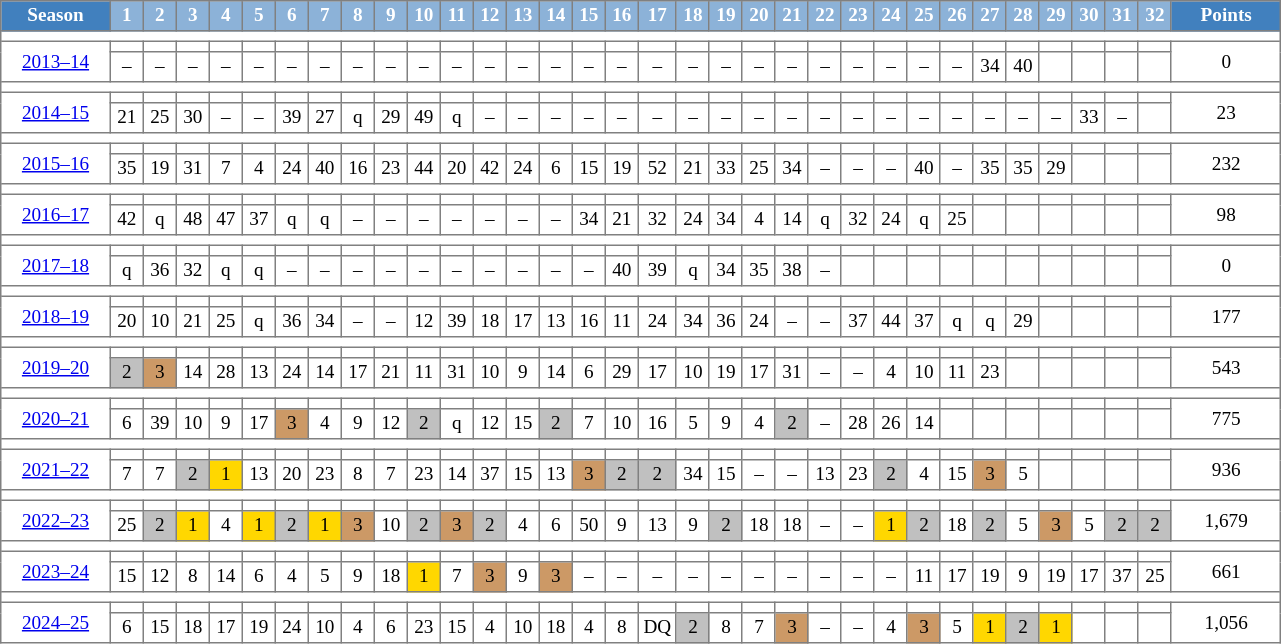<table cellpadding="3" cellspacing="0" border="1" style="background:#fff; font-size:80%; line-height:13px; border:gray solid 1px; border-collapse:collapse;">
<tr style="background:#ccc; text-align:center; color:white">
<td style="background:#4180be;" width="65px"><strong>Season</strong></td>
<td style="background:#8CB2D8;" width="15px"><strong>1</strong></td>
<td style="background:#8CB2D8;" width="15px"><strong>2</strong></td>
<td style="background:#8CB2D8;" width="15px"><strong>3</strong></td>
<td style="background:#8CB2D8;" width="15px"><strong>4</strong></td>
<td style="background:#8CB2D8;" width="15px"><strong>5</strong></td>
<td style="background:#8CB2D8;" width="15px"><strong>6</strong></td>
<td style="background:#8CB2D8;" width="15px"><strong>7</strong></td>
<td style="background:#8CB2D8;" width="15px"><strong>8</strong></td>
<td style="background:#8CB2D8;" width="15px"><strong>9</strong></td>
<td style="background:#8CB2D8;" width="15px"><strong>10</strong></td>
<td style="background:#8CB2D8;" width="15px"><strong>11</strong></td>
<td style="background:#8CB2D8;" width="15px"><strong>12</strong></td>
<td style="background:#8CB2D8;" width="15px"><strong>13</strong></td>
<td style="background:#8CB2D8;" width="15px"><strong>14</strong></td>
<td style="background:#8CB2D8;" width="15px"><strong>15</strong></td>
<td style="background:#8CB2D8;" width="15px"><strong>16</strong></td>
<td style="background:#8CB2D8;" width="15px"><strong>17</strong></td>
<td style="background:#8CB2D8;" width="15px"><strong>18</strong></td>
<td style="background:#8CB2D8;" width="15px"><strong>19</strong></td>
<td style="background:#8CB2D8;" width="15px"><strong>20</strong></td>
<td style="background:#8CB2D8;" width="15px"><strong>21</strong></td>
<td style="background:#8CB2D8;" width="15px"><strong>22</strong></td>
<td style="background:#8CB2D8;" width="15px"><strong>23</strong></td>
<td style="background:#8CB2D8;" width="15px"><strong>24</strong></td>
<td style="background:#8CB2D8;" width="15px"><strong>25</strong></td>
<td style="background:#8CB2D8;" width="15px"><strong>26</strong></td>
<td style="background:#8CB2D8;" width="15px"><strong>27</strong></td>
<td style="background:#8CB2D8;" width="15px"><strong>28</strong></td>
<td style="background:#8CB2D8;" width="15px"><strong>29</strong></td>
<td style="background:#8CB2D8;" width="15px"><strong>30</strong></td>
<td style="background:#8CB2D8;" width="15px"><strong>31</strong></td>
<td style="background:#8CB2D8;" width="15px"><strong>32</strong></td>
<td style="background:#4180be;" width="30px"><strong>Points</strong></td>
</tr>
<tr>
<td colspan=34></td>
</tr>
<tr align=center>
<td rowspan="2" style="width:66px;"><a href='#'>2013–14</a></td>
<th></th>
<th></th>
<th></th>
<th></th>
<th></th>
<th></th>
<th></th>
<th></th>
<th></th>
<th></th>
<th></th>
<th></th>
<th></th>
<th></th>
<th></th>
<th></th>
<th></th>
<th></th>
<th></th>
<th></th>
<th></th>
<th></th>
<th></th>
<th></th>
<th></th>
<th></th>
<th></th>
<th></th>
<th></th>
<th></th>
<th></th>
<th></th>
<td rowspan="2" style="width:66px;">0</td>
</tr>
<tr align=center>
<td>–</td>
<td>–</td>
<td>–</td>
<td>–</td>
<td>–</td>
<td>–</td>
<td>–</td>
<td>–</td>
<td>–</td>
<td>–</td>
<td>–</td>
<td>–</td>
<td>–</td>
<td>–</td>
<td>–</td>
<td>–</td>
<td>–</td>
<td>–</td>
<td>–</td>
<td>–</td>
<td>–</td>
<td>–</td>
<td>–</td>
<td>–</td>
<td>–</td>
<td>–</td>
<td>34</td>
<td>40</td>
<td></td>
<td></td>
<td></td>
<td></td>
</tr>
<tr>
<td colspan=34></td>
</tr>
<tr align=center>
<td rowspan="2" style="width:66px;"><a href='#'>2014–15</a></td>
<th></th>
<th></th>
<th></th>
<th></th>
<th></th>
<th></th>
<th></th>
<th></th>
<th></th>
<th></th>
<th></th>
<th></th>
<th></th>
<th></th>
<th></th>
<th></th>
<th></th>
<th></th>
<th></th>
<th></th>
<th></th>
<th></th>
<th></th>
<th></th>
<th></th>
<th></th>
<th></th>
<th></th>
<th></th>
<th></th>
<th></th>
<th></th>
<td rowspan="2" style="width:66px;">23</td>
</tr>
<tr align=center>
<td>21</td>
<td>25</td>
<td>30</td>
<td>–</td>
<td>–</td>
<td>39</td>
<td>27</td>
<td>q</td>
<td>29</td>
<td>49</td>
<td>q</td>
<td>–</td>
<td>–</td>
<td>–</td>
<td>–</td>
<td>–</td>
<td>–</td>
<td>–</td>
<td>–</td>
<td>–</td>
<td>–</td>
<td>–</td>
<td>–</td>
<td>–</td>
<td>–</td>
<td>–</td>
<td>–</td>
<td>–</td>
<td>–</td>
<td>33</td>
<td>–</td>
<td></td>
</tr>
<tr>
<td colspan=34></td>
</tr>
<tr align=center>
<td rowspan="2" style="width:66px;"><a href='#'>2015–16</a></td>
<th></th>
<th></th>
<th></th>
<th></th>
<th></th>
<th></th>
<th></th>
<th></th>
<th></th>
<th></th>
<th></th>
<th></th>
<th></th>
<th></th>
<th></th>
<th></th>
<th></th>
<th></th>
<th></th>
<th></th>
<th></th>
<th></th>
<th></th>
<th></th>
<th></th>
<th></th>
<th></th>
<th></th>
<th></th>
<th></th>
<th></th>
<th></th>
<td rowspan="2" style="width:66px;">232</td>
</tr>
<tr align=center>
<td>35</td>
<td>19</td>
<td>31</td>
<td>7</td>
<td>4</td>
<td>24</td>
<td>40</td>
<td>16</td>
<td>23</td>
<td>44</td>
<td>20</td>
<td>42</td>
<td>24</td>
<td>6</td>
<td>15</td>
<td>19</td>
<td>52</td>
<td>21</td>
<td>33</td>
<td>25</td>
<td>34</td>
<td>–</td>
<td>–</td>
<td>–</td>
<td>40</td>
<td>–</td>
<td>35</td>
<td>35</td>
<td>29</td>
<th></th>
<th></th>
<td></td>
</tr>
<tr>
<td colspan=34></td>
</tr>
<tr align=center>
<td rowspan="2" style="width:66px;"><a href='#'>2016–17</a></td>
<th></th>
<th></th>
<th></th>
<th></th>
<th></th>
<th></th>
<th></th>
<th></th>
<th></th>
<th></th>
<th></th>
<th></th>
<th></th>
<th></th>
<th></th>
<th></th>
<th></th>
<th></th>
<th></th>
<th></th>
<th></th>
<th></th>
<th></th>
<th></th>
<th></th>
<th></th>
<th></th>
<th></th>
<th></th>
<th></th>
<th></th>
<th></th>
<td rowspan="2" style="width:66px;">98</td>
</tr>
<tr align=center>
<td>42</td>
<td>q</td>
<td>48</td>
<td>47</td>
<td>37</td>
<td>q</td>
<td>q</td>
<td>–</td>
<td>–</td>
<td>–</td>
<td>–</td>
<td>–</td>
<td>–</td>
<td>–</td>
<td>34</td>
<td>21</td>
<td>32</td>
<td>24</td>
<td>34</td>
<td>4</td>
<td>14</td>
<td>q</td>
<td>32</td>
<td>24</td>
<td>q</td>
<td>25</td>
<td></td>
<td></td>
<td></td>
<td></td>
<td></td>
<td></td>
</tr>
<tr>
<td colspan=34></td>
</tr>
<tr align=center>
<td rowspan="2" style="width:66px;"><a href='#'>2017–18</a></td>
<th></th>
<th></th>
<th></th>
<th></th>
<th></th>
<th></th>
<th></th>
<th></th>
<th></th>
<th></th>
<th></th>
<th></th>
<th></th>
<th></th>
<th></th>
<th></th>
<th></th>
<th></th>
<th></th>
<th></th>
<th></th>
<th></th>
<th></th>
<th></th>
<th></th>
<th></th>
<th></th>
<th></th>
<th></th>
<th></th>
<th></th>
<th></th>
<td rowspan="2" style="width:66px;">0</td>
</tr>
<tr align=center>
<td>q</td>
<td>36</td>
<td>32</td>
<td>q</td>
<td>q</td>
<td>–</td>
<td>–</td>
<td>–</td>
<td>–</td>
<td>–</td>
<td>–</td>
<td>–</td>
<td>–</td>
<td>–</td>
<td>–</td>
<td>40</td>
<td>39</td>
<td>q</td>
<td>34</td>
<td>35</td>
<td>38</td>
<td>–</td>
<td></td>
<td></td>
<td></td>
<td></td>
<td></td>
<td></td>
<td></td>
<td></td>
<td></td>
<td></td>
</tr>
<tr>
<td colspan=34></td>
</tr>
<tr align=center>
<td rowspan="2" style="width:66px;"><a href='#'>2018–19</a></td>
<th></th>
<th></th>
<th></th>
<th></th>
<th></th>
<th></th>
<th></th>
<th></th>
<th></th>
<th></th>
<th></th>
<th></th>
<th></th>
<th></th>
<th></th>
<th></th>
<th></th>
<th></th>
<th></th>
<th></th>
<th></th>
<th></th>
<th></th>
<th></th>
<th></th>
<th></th>
<th></th>
<th></th>
<th></th>
<th></th>
<th></th>
<th></th>
<td rowspan="2" style="width:66px;">177</td>
</tr>
<tr align=center>
<td>20</td>
<td>10</td>
<td>21</td>
<td>25</td>
<td>q</td>
<td>36</td>
<td>34</td>
<td>–</td>
<td>–</td>
<td>12</td>
<td>39</td>
<td>18</td>
<td>17</td>
<td>13</td>
<td>16</td>
<td>11</td>
<td>24</td>
<td>34</td>
<td>36</td>
<td>24</td>
<td>–</td>
<td>–</td>
<td>37</td>
<td>44</td>
<td>37</td>
<td>q</td>
<td>q</td>
<td>29</td>
<td></td>
<td></td>
<td></td>
<td></td>
</tr>
<tr>
<td colspan=34></td>
</tr>
<tr align=center>
<td rowspan="2" style="width:66px;"><a href='#'>2019–20</a></td>
<th></th>
<th></th>
<th></th>
<th></th>
<th></th>
<th></th>
<th></th>
<th></th>
<th></th>
<th></th>
<th></th>
<th></th>
<th></th>
<th></th>
<th></th>
<th></th>
<th></th>
<th></th>
<th></th>
<th></th>
<th></th>
<th></th>
<th></th>
<th></th>
<th></th>
<th></th>
<th></th>
<th></th>
<th></th>
<th></th>
<th></th>
<th></th>
<td rowspan="2" style="width:66px;">543</td>
</tr>
<tr align=center>
<td style="background:silver;">2</td>
<td bgcolor=#CC9966>3</td>
<td>14</td>
<td>28</td>
<td>13</td>
<td>24</td>
<td>14</td>
<td>17</td>
<td>21</td>
<td>11</td>
<td>31</td>
<td>10</td>
<td>9</td>
<td>14</td>
<td>6</td>
<td>29</td>
<td>17</td>
<td>10</td>
<td>19</td>
<td>17</td>
<td>31</td>
<td>–</td>
<td>–</td>
<td>4</td>
<td>10</td>
<td>11</td>
<td>23</td>
<td></td>
<td></td>
<td></td>
<td></td>
<td></td>
</tr>
<tr>
<td colspan=34></td>
</tr>
<tr align=center>
<td rowspan="2" style="width:66px;"><a href='#'>2020–21</a></td>
<th></th>
<th></th>
<th></th>
<th></th>
<th></th>
<th></th>
<th></th>
<th></th>
<th></th>
<th></th>
<th></th>
<th></th>
<th></th>
<th></th>
<th></th>
<th></th>
<th></th>
<th></th>
<th></th>
<th></th>
<th></th>
<th></th>
<th></th>
<th></th>
<th></th>
<th></th>
<th></th>
<th></th>
<th></th>
<th></th>
<th></th>
<th></th>
<td rowspan="2" style="width:66px;">775</td>
</tr>
<tr align=center>
<td>6</td>
<td>39</td>
<td>10</td>
<td>9</td>
<td>17</td>
<td bgcolor=#CC9966>3</td>
<td>4</td>
<td>9</td>
<td>12</td>
<td bgcolor=silver>2</td>
<td>q</td>
<td>12</td>
<td>15</td>
<td bgcolor=silver>2</td>
<td>7</td>
<td>10</td>
<td>16</td>
<td>5</td>
<td>9</td>
<td>4</td>
<td bgcolor=silver>2</td>
<td>–</td>
<td>28</td>
<td>26</td>
<td>14</td>
<td></td>
<td></td>
<td></td>
<td></td>
<td></td>
<td></td>
<td></td>
</tr>
<tr>
<td colspan=34></td>
</tr>
<tr align=center>
<td rowspan="2" style="width:66px;"><a href='#'>2021–22</a></td>
<th></th>
<th></th>
<th></th>
<th></th>
<th></th>
<th></th>
<th></th>
<th></th>
<th></th>
<th></th>
<th></th>
<th></th>
<th></th>
<th></th>
<th></th>
<th></th>
<th></th>
<th></th>
<th></th>
<th></th>
<th></th>
<th></th>
<th></th>
<th></th>
<th></th>
<th></th>
<th></th>
<th></th>
<th></th>
<th></th>
<th></th>
<th></th>
<td rowspan="2" style="width:66px;">936</td>
</tr>
<tr align=center>
<td>7</td>
<td>7</td>
<td style="background:silver;">2</td>
<td bgcolor=gold>1</td>
<td>13</td>
<td>20</td>
<td>23</td>
<td>8</td>
<td>7</td>
<td>23</td>
<td>14</td>
<td>37</td>
<td>15</td>
<td>13</td>
<td bgcolor=#CC9966>3</td>
<td style="background:silver;">2</td>
<td style="background:silver;">2</td>
<td>34</td>
<td>15</td>
<td>–</td>
<td>–</td>
<td>13</td>
<td>23</td>
<td style="background:silver;">2</td>
<td>4</td>
<td>15</td>
<td bgcolor=#CC9966>3</td>
<td>5</td>
<td></td>
<td></td>
<td></td>
<td></td>
</tr>
<tr>
<td colspan=34></td>
</tr>
<tr align=center>
<td rowspan="2" style="width:66px;"><a href='#'>2022–23</a></td>
<th></th>
<th></th>
<th></th>
<th></th>
<th></th>
<th></th>
<th></th>
<th></th>
<th></th>
<th></th>
<th></th>
<th></th>
<th></th>
<th></th>
<th></th>
<th></th>
<th></th>
<th></th>
<th></th>
<th></th>
<th></th>
<th></th>
<th></th>
<th></th>
<th></th>
<th></th>
<th></th>
<th></th>
<th></th>
<th></th>
<th></th>
<th></th>
<td rowspan="2" style="width:66px;">1,679</td>
</tr>
<tr align=center>
<td>25</td>
<td style="background:silver;">2</td>
<td bgcolor=gold>1</td>
<td>4</td>
<td bgcolor=gold>1</td>
<td style="background:silver;">2</td>
<td bgcolor=gold>1</td>
<td bgcolor=#CC9966>3</td>
<td>10</td>
<td style="background:silver;">2</td>
<td bgcolor=#CC9966>3</td>
<td style="background:silver;">2</td>
<td>4</td>
<td>6</td>
<td>50</td>
<td>9</td>
<td>13</td>
<td>9</td>
<td style="background:silver;">2</td>
<td>18</td>
<td>18</td>
<td>–</td>
<td>–</td>
<td bgcolor=gold>1</td>
<td style="background:silver;">2</td>
<td>18</td>
<td style="background:silver;">2</td>
<td>5</td>
<td bgcolor=#CC9966>3</td>
<td>5</td>
<td style="background:silver;">2</td>
<td style="background:silver;">2</td>
</tr>
<tr>
<td colspan=34></td>
</tr>
<tr align=center>
<td rowspan="2" style="width:66px;"><a href='#'>2023–24</a></td>
<th></th>
<th></th>
<th></th>
<th></th>
<th></th>
<th></th>
<th></th>
<th></th>
<th></th>
<th></th>
<th></th>
<th></th>
<th></th>
<th></th>
<th></th>
<th></th>
<th></th>
<th></th>
<th></th>
<th></th>
<th></th>
<th></th>
<th></th>
<th></th>
<th></th>
<th></th>
<th></th>
<th></th>
<th></th>
<th></th>
<th></th>
<th></th>
<td rowspan="2" style="width:66px;">661</td>
</tr>
<tr align=center>
<td>15</td>
<td>12</td>
<td>8</td>
<td>14</td>
<td>6</td>
<td>4</td>
<td>5</td>
<td>9</td>
<td>18</td>
<td bgcolor=gold>1</td>
<td>7</td>
<td bgcolor=#CC9966>3</td>
<td>9</td>
<td bgcolor=#CC9966>3</td>
<td>–</td>
<td>–</td>
<td>–</td>
<td>–</td>
<td>–</td>
<td>–</td>
<td>–</td>
<td>–</td>
<td>–</td>
<td>–</td>
<td>11</td>
<td>17</td>
<td>19</td>
<td>9</td>
<td>19</td>
<td>17</td>
<td>37</td>
<td>25</td>
</tr>
<tr>
<td colspan=34></td>
</tr>
<tr align=center>
<td rowspan="2" style="width:66px;"><a href='#'>2024–25</a></td>
<th></th>
<th></th>
<th></th>
<th></th>
<th></th>
<th></th>
<th></th>
<th></th>
<th></th>
<th></th>
<th></th>
<th></th>
<th></th>
<th></th>
<th></th>
<th></th>
<th></th>
<th></th>
<th></th>
<th></th>
<th></th>
<th></th>
<th></th>
<th></th>
<th></th>
<th></th>
<th></th>
<th></th>
<th></th>
<th></th>
<th></th>
<th></th>
<td rowspan="2" style="width:66px;">1,056</td>
</tr>
<tr align=center>
<td>6</td>
<td>15</td>
<td>18</td>
<td>17</td>
<td>19</td>
<td>24</td>
<td>10</td>
<td>4</td>
<td>6</td>
<td>23</td>
<td>15</td>
<td>4</td>
<td>10</td>
<td>18</td>
<td>4</td>
<td>8</td>
<td>DQ</td>
<td style="background:silver;">2</td>
<td>8</td>
<td>7</td>
<td bgcolor=#CC9966>3</td>
<td>–</td>
<td>–</td>
<td>4</td>
<td bgcolor=#CC9966>3</td>
<td>5</td>
<td bgcolor=gold>1</td>
<td style="background:silver;">2</td>
<td bgcolor=gold>1</td>
<td></td>
<td></td>
<td></td>
</tr>
</table>
